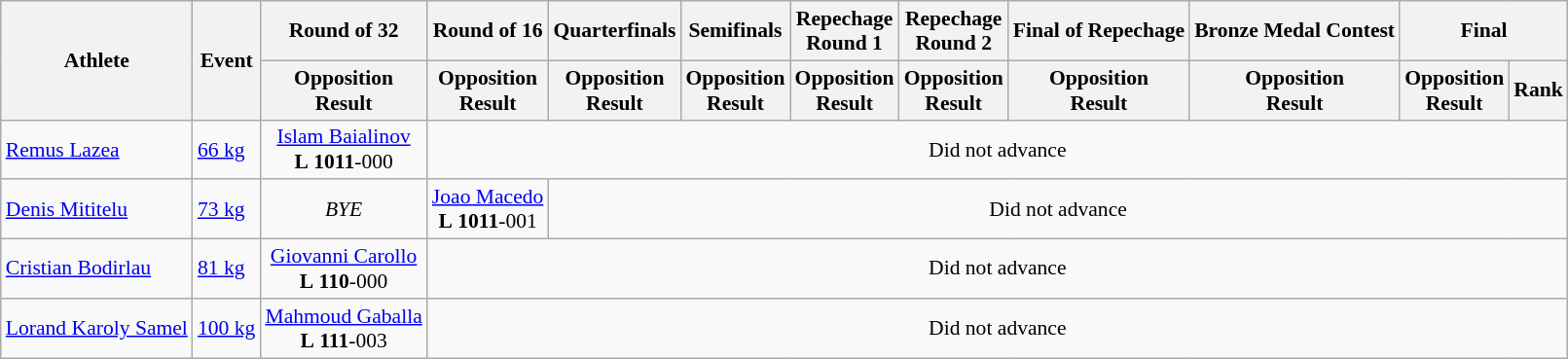<table class="wikitable" style="font-size:90%">
<tr>
<th rowspan="2">Athlete</th>
<th rowspan="2">Event</th>
<th colspan="1">Round of 32</th>
<th colspan="1">Round of 16</th>
<th colspan="1">Quarterfinals</th>
<th colspan="1">Semifinals</th>
<th colspan="1">Repechage<br>Round 1</th>
<th colspan="1">Repechage<br>Round 2</th>
<th colspan="1">Final of Repechage</th>
<th colspan="1">Bronze Medal Contest</th>
<th colspan="2">Final</th>
</tr>
<tr>
<th>Opposition<br>Result</th>
<th>Opposition<br>Result</th>
<th>Opposition<br>Result</th>
<th>Opposition<br>Result</th>
<th>Opposition<br>Result</th>
<th>Opposition<br>Result</th>
<th>Opposition<br>Result</th>
<th>Opposition<br>Result</th>
<th>Opposition<br>Result</th>
<th>Rank</th>
</tr>
<tr>
<td><a href='#'>Remus Lazea</a></td>
<td><a href='#'>66 kg</a></td>
<td align=center> <a href='#'>Islam Baialinov</a> <br><strong>L</strong> <strong>1011</strong>-000</td>
<td colspan="9" align=center>Did not advance</td>
</tr>
<tr>
<td><a href='#'>Denis Mititelu</a></td>
<td><a href='#'>73 kg</a></td>
<td align=center><em>BYE</em></td>
<td align=center> <a href='#'>Joao Macedo</a> <br><strong>L</strong> <strong>1011</strong>-001</td>
<td colspan="8" align=center>Did not advance</td>
</tr>
<tr>
<td><a href='#'>Cristian Bodirlau</a></td>
<td><a href='#'>81 kg</a></td>
<td align=center> <a href='#'>Giovanni Carollo</a> <br><strong>L</strong> <strong>110</strong>-000</td>
<td colspan="9" align=center>Did not advance</td>
</tr>
<tr>
<td><a href='#'>Lorand Karoly Samel</a></td>
<td><a href='#'>100 kg</a></td>
<td align=center> <a href='#'>Mahmoud Gaballa</a> <br><strong>L</strong> <strong>111</strong>-003</td>
<td colspan="9" align=center>Did not advance</td>
</tr>
</table>
